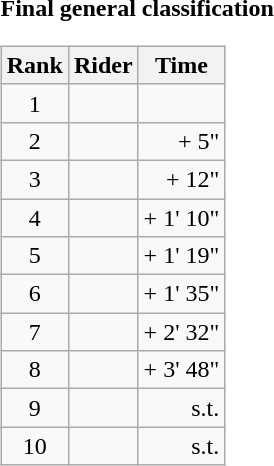<table>
<tr>
<td><strong>Final general classification</strong><br><table class="wikitable">
<tr>
<th scope="col">Rank</th>
<th scope="col">Rider</th>
<th scope="col">Time</th>
</tr>
<tr>
<td style="text-align:center;">1</td>
<td></td>
<td style="text-align:right;"></td>
</tr>
<tr>
<td style="text-align:center;">2</td>
<td></td>
<td style="text-align:right;">+ 5"</td>
</tr>
<tr>
<td style="text-align:center;">3</td>
<td></td>
<td style="text-align:right;">+ 12"</td>
</tr>
<tr>
<td style="text-align:center;">4</td>
<td></td>
<td style="text-align:right;">+ 1' 10"</td>
</tr>
<tr>
<td style="text-align:center;">5</td>
<td></td>
<td style="text-align:right;">+ 1' 19"</td>
</tr>
<tr>
<td style="text-align:center;">6</td>
<td></td>
<td style="text-align:right;">+ 1' 35"</td>
</tr>
<tr>
<td style="text-align:center;">7</td>
<td></td>
<td style="text-align:right;">+ 2' 32"</td>
</tr>
<tr>
<td style="text-align:center;">8</td>
<td></td>
<td style="text-align:right;">+ 3' 48"</td>
</tr>
<tr>
<td style="text-align:center;">9</td>
<td></td>
<td style="text-align:right;">s.t.</td>
</tr>
<tr>
<td style="text-align:center;">10</td>
<td></td>
<td style="text-align:right;">s.t.</td>
</tr>
</table>
</td>
</tr>
</table>
